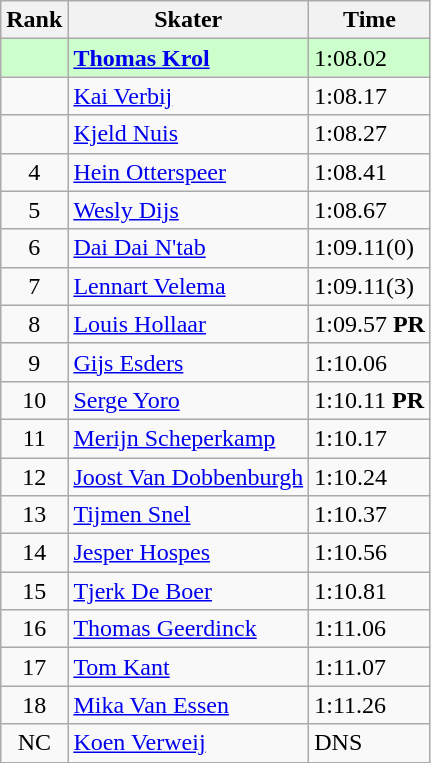<table class="wikitable">
<tr>
<th>Rank</th>
<th>Skater</th>
<th>Time</th>
</tr>
<tr bgcolor=ccffcc>
<td style="text-align:center"></td>
<td><strong><a href='#'>Thomas Krol</a></strong></td>
<td>1:08.02</td>
</tr>
<tr>
<td style="text-align:center"></td>
<td><a href='#'>Kai Verbij</a></td>
<td>1:08.17</td>
</tr>
<tr>
<td style="text-align:center"></td>
<td><a href='#'>Kjeld Nuis</a></td>
<td>1:08.27</td>
</tr>
<tr>
<td style="text-align:center">4</td>
<td><a href='#'>Hein Otterspeer</a></td>
<td>1:08.41</td>
</tr>
<tr>
<td style="text-align:center">5</td>
<td><a href='#'>Wesly Dijs</a></td>
<td>1:08.67</td>
</tr>
<tr>
<td style="text-align:center">6</td>
<td><a href='#'>Dai Dai N'tab</a></td>
<td>1:09.11(0)</td>
</tr>
<tr>
<td style="text-align:center">7</td>
<td><a href='#'>Lennart Velema</a></td>
<td>1:09.11(3)</td>
</tr>
<tr>
<td style="text-align:center">8</td>
<td><a href='#'>Louis Hollaar</a></td>
<td>1:09.57 <strong>PR</strong></td>
</tr>
<tr>
<td style="text-align:center">9</td>
<td><a href='#'>Gijs Esders</a></td>
<td>1:10.06</td>
</tr>
<tr>
<td style="text-align:center">10</td>
<td><a href='#'>Serge Yoro</a></td>
<td>1:10.11 <strong>PR</strong></td>
</tr>
<tr>
<td style="text-align:center">11</td>
<td><a href='#'>Merijn Scheperkamp</a></td>
<td>1:10.17</td>
</tr>
<tr>
<td style="text-align:center">12</td>
<td><a href='#'>Joost Van Dobbenburgh</a></td>
<td>1:10.24</td>
</tr>
<tr>
<td style="text-align:center">13</td>
<td><a href='#'>Tijmen Snel</a></td>
<td>1:10.37</td>
</tr>
<tr>
<td style="text-align:center">14</td>
<td><a href='#'>Jesper Hospes</a></td>
<td>1:10.56</td>
</tr>
<tr>
<td style="text-align:center">15</td>
<td><a href='#'>Tjerk De Boer</a></td>
<td>1:10.81</td>
</tr>
<tr>
<td style="text-align:center">16</td>
<td><a href='#'>Thomas Geerdinck</a></td>
<td>1:11.06</td>
</tr>
<tr>
<td style="text-align:center">17</td>
<td><a href='#'>Tom Kant</a></td>
<td>1:11.07</td>
</tr>
<tr>
<td style="text-align:center">18</td>
<td><a href='#'>Mika Van Essen</a></td>
<td>1:11.26</td>
</tr>
<tr>
<td style="text-align:center">NC</td>
<td><a href='#'>Koen Verweij</a></td>
<td>DNS</td>
</tr>
</table>
